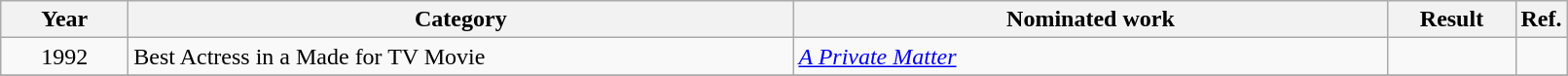<table class=wikitable>
<tr>
<th scope="col" style="width:5em;">Year</th>
<th scope="col" style="width:28em;">Category</th>
<th scope="col" style="width:25em;">Nominated work</th>
<th scope="col" style="width:5em;">Result</th>
<th>Ref.</th>
</tr>
<tr>
<td style="text-align:center;">1992</td>
<td>Best Actress in a Made for TV Movie</td>
<td><em><a href='#'>A Private Matter</a></em></td>
<td></td>
<td></td>
</tr>
<tr>
</tr>
</table>
